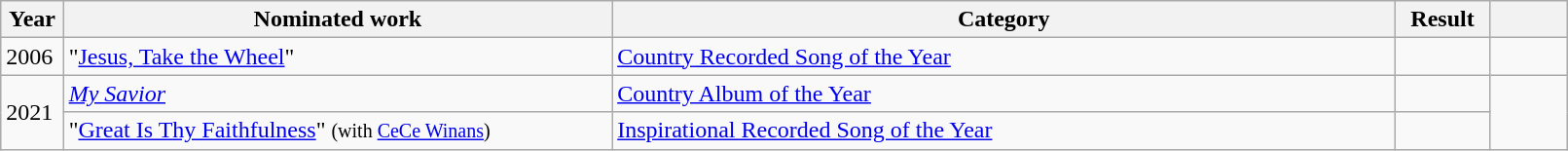<table class="wikitable plainrowheaders" style="width:85%;">
<tr>
<th scope="col" style="width:4%;">Year</th>
<th scope="col" style="width:35%;">Nominated work</th>
<th scope="col" style="width:50%;">Category</th>
<th scope="col" style="width:6%;">Result</th>
<th scope="col" style="width:6%;"></th>
</tr>
<tr>
<td>2006</td>
<td>"<a href='#'>Jesus, Take the Wheel</a>"</td>
<td><a href='#'>Country Recorded Song of the Year</a></td>
<td></td>
<td></td>
</tr>
<tr>
<td rowspan=2>2021</td>
<td><em><a href='#'>My Savior</a></em></td>
<td><a href='#'>Country Album of the Year</a></td>
<td></td>
<td rowspan=2></td>
</tr>
<tr>
<td>"<a href='#'>Great Is Thy Faithfulness</a>" <small>(with <a href='#'>CeCe Winans</a>)</small></td>
<td><a href='#'>Inspirational Recorded Song of the Year</a></td>
<td></td>
</tr>
</table>
